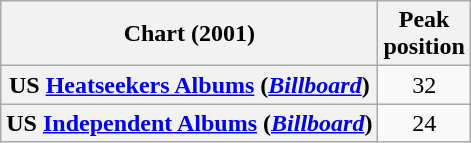<table class="wikitable sortable plainrowheaders" style="text-align:center">
<tr>
<th scope="col">Chart (2001)</th>
<th scope="col">Peak<br>position</th>
</tr>
<tr>
<th scope="row">US <a href='#'>Heatseekers Albums</a> (<em><a href='#'>Billboard</a></em>)</th>
<td>32</td>
</tr>
<tr>
<th scope="row">US <a href='#'>Independent Albums</a> (<em><a href='#'>Billboard</a></em>)</th>
<td>24</td>
</tr>
</table>
